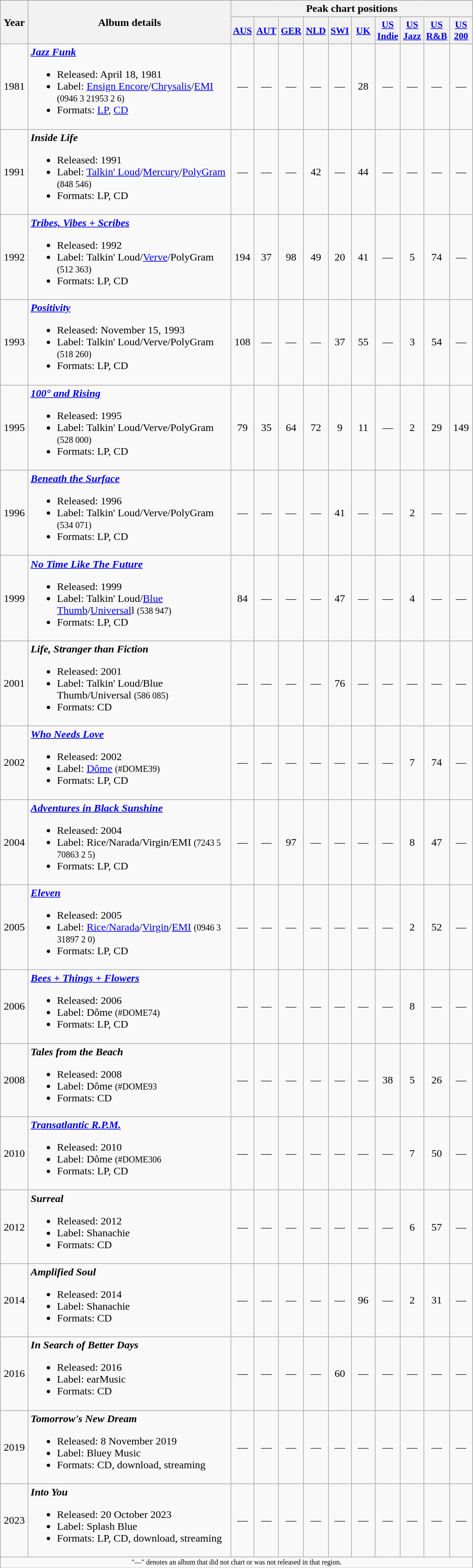<table class="wikitable" style="text-align:center">
<tr>
<th width="35" rowspan="2">Year</th>
<th width="300" rowspan="2">Album details</th>
<th colspan="10">Peak chart positions</th>
</tr>
<tr>
<th style="width:2em;font-size:90%;"><a href='#'>AUS</a><br></th>
<th style="width:2em;font-size:90%;"><a href='#'>AUT</a><br></th>
<th style="width:2em;font-size:90%;"><a href='#'>GER</a><br></th>
<th style="width:2em;font-size:90%;"><a href='#'>NLD</a><br></th>
<th style="width:2em;font-size:90%;"><a href='#'>SWI</a><br></th>
<th style="width:2em;font-size:90%;"><a href='#'>UK</a><br></th>
<th style="width:2em;font-size:90%;"><a href='#'>US Indie</a> <br></th>
<th style="width:2em;font-size:90%;"><a href='#'>US Jazz</a><br></th>
<th style="width:2em;font-size:90%;"><a href='#'>US R&B</a><br></th>
<th style="width:2em;font-size:90%;"><a href='#'>US 200</a><br></th>
</tr>
<tr>
<td>1981</td>
<td align="left"><strong><em><a href='#'>Jazz Funk</a></em></strong><br><ul><li>Released: April 18, 1981</li><li>Label: <a href='#'>Ensign Encore</a>/<a href='#'>Chrysalis</a>/<a href='#'>EMI</a> <small>(0946 3 21953 2 6)</small></li><li>Formats: <a href='#'>LP</a>, <a href='#'>CD</a></li></ul></td>
<td>—</td>
<td>—</td>
<td>—</td>
<td>—</td>
<td>—</td>
<td>28</td>
<td>—</td>
<td>—</td>
<td>—</td>
<td>—</td>
</tr>
<tr>
<td>1991</td>
<td align="left"><strong><em>Inside Life</em></strong><br><ul><li>Released: 1991</li><li>Label: <a href='#'>Talkin' Loud</a>/<a href='#'>Mercury</a>/<a href='#'>PolyGram</a> <small>(848 546)</small></li><li>Formats: LP, CD</li></ul></td>
<td>—</td>
<td>—</td>
<td>—</td>
<td>42</td>
<td>—</td>
<td>44</td>
<td>—</td>
<td>—</td>
<td>—</td>
<td>—</td>
</tr>
<tr>
<td>1992</td>
<td align="left"><strong><em><a href='#'>Tribes, Vibes + Scribes</a></em></strong><br><ul><li>Released: 1992</li><li>Label: Talkin' Loud/<a href='#'>Verve</a>/PolyGram <small>(512 363)</small></li><li>Formats: LP, CD</li></ul></td>
<td>194</td>
<td>37</td>
<td>98</td>
<td>49</td>
<td>20</td>
<td>41</td>
<td>—</td>
<td>5</td>
<td>74</td>
<td>—</td>
</tr>
<tr>
<td>1993</td>
<td align="left"><strong><em><a href='#'>Positivity</a></em></strong><br><ul><li>Released: November 15, 1993</li><li>Label: Talkin' Loud/Verve/PolyGram <small>(518 260)</small></li><li>Formats: LP, CD</li></ul></td>
<td>108</td>
<td>—</td>
<td>—</td>
<td>—</td>
<td>37</td>
<td>55</td>
<td>—</td>
<td>3</td>
<td>54</td>
<td>—</td>
</tr>
<tr>
<td>1995</td>
<td align="left"><strong><em><a href='#'>100° and Rising</a></em></strong><br><ul><li>Released: 1995</li><li>Label: Talkin' Loud/Verve/PolyGram <small>(528 000)</small></li><li>Formats: LP, CD</li></ul></td>
<td>79</td>
<td>35</td>
<td>64</td>
<td>72</td>
<td>9</td>
<td>11</td>
<td>—</td>
<td>2</td>
<td>29</td>
<td>149</td>
</tr>
<tr>
<td>1996</td>
<td align="left"><strong><em><a href='#'>Beneath the Surface</a></em></strong><br><ul><li>Released: 1996</li><li>Label: Talkin' Loud/Verve/PolyGram <small>(534 071)</small></li><li>Formats: LP, CD</li></ul></td>
<td>—</td>
<td>—</td>
<td>—</td>
<td>—</td>
<td>41</td>
<td>—</td>
<td>—</td>
<td>2</td>
<td>—</td>
<td>—</td>
</tr>
<tr>
<td>1999</td>
<td align="left"><strong><em><a href='#'>No Time Like The Future</a></em></strong><br><ul><li>Released: 1999</li><li>Label: Talkin' Loud/<a href='#'>Blue Thumb</a>/<a href='#'>Universal</a>l <small>(538 947)</small></li><li>Formats: LP, CD</li></ul></td>
<td>84</td>
<td>—</td>
<td>—</td>
<td>—</td>
<td>47</td>
<td>—</td>
<td>—</td>
<td>4</td>
<td>—</td>
<td>—</td>
</tr>
<tr>
<td>2001</td>
<td align="left"><strong><em>Life, Stranger than Fiction</em></strong><br><ul><li>Released: 2001</li><li>Label: Talkin' Loud/Blue Thumb/Universal <small>(586 085)</small></li><li>Formats: CD</li></ul></td>
<td>—</td>
<td>—</td>
<td>—</td>
<td>—</td>
<td>76</td>
<td>—</td>
<td>—</td>
<td>—</td>
<td>—</td>
<td>—</td>
</tr>
<tr>
<td>2002</td>
<td align="left"><strong><em><a href='#'>Who Needs Love</a></em></strong><br><ul><li>Released: 2002</li><li>Label: <a href='#'>Dôme</a> <small>(#DOME39)</small></li><li>Formats: LP, CD</li></ul></td>
<td>—</td>
<td>—</td>
<td>—</td>
<td>—</td>
<td>—</td>
<td>—</td>
<td>—</td>
<td>7</td>
<td>74</td>
<td>—</td>
</tr>
<tr>
<td>2004</td>
<td align="left"><strong><em><a href='#'>Adventures in Black Sunshine</a></em></strong><br><ul><li>Released: 2004</li><li>Label: Rice/Narada/Virgin/EMI <small>(7243 5 70863 2 5)</small></li><li>Formats: LP, CD</li></ul></td>
<td>—</td>
<td>—</td>
<td>97</td>
<td>—</td>
<td>—</td>
<td>—</td>
<td>—</td>
<td>8</td>
<td>47</td>
<td>—</td>
</tr>
<tr>
<td>2005</td>
<td align="left"><strong><em><a href='#'>Eleven</a></em></strong><br><ul><li>Released: 2005</li><li>Label: <a href='#'>Rice/Narada</a>/<a href='#'>Virgin</a>/<a href='#'>EMI</a> <small>(0946 3 31897 2 0)</small></li><li>Formats: LP, CD</li></ul></td>
<td>—</td>
<td>—</td>
<td>—</td>
<td>—</td>
<td>—</td>
<td>—</td>
<td>—</td>
<td>2</td>
<td>52</td>
<td>—</td>
</tr>
<tr>
<td>2006</td>
<td align="left"><strong><em><a href='#'>Bees + Things + Flowers</a></em></strong><br><ul><li>Released: 2006</li><li>Label: Dôme <small>(#DOME74)</small></li><li>Formats: LP, CD</li></ul></td>
<td>—</td>
<td>—</td>
<td>—</td>
<td>—</td>
<td>—</td>
<td>—</td>
<td>—</td>
<td>8</td>
<td>—</td>
<td>—</td>
</tr>
<tr>
<td>2008</td>
<td align="left"><strong><em>Tales from the Beach</em></strong><br><ul><li>Released: 2008</li><li>Label: Dôme <small>(#DOME93</small></li><li>Formats: CD</li></ul></td>
<td>—</td>
<td>—</td>
<td>—</td>
<td>—</td>
<td>—</td>
<td>—</td>
<td>38</td>
<td>5</td>
<td>26</td>
<td>—</td>
</tr>
<tr>
<td>2010</td>
<td align="left"><strong><em><a href='#'>Transatlantic R.P.M.</a></em></strong><br><ul><li>Released: 2010</li><li>Label: Dôme <small>(#DOME306</small></li><li>Formats: LP, CD</li></ul></td>
<td>—</td>
<td>—</td>
<td>—</td>
<td>—</td>
<td>—</td>
<td>—</td>
<td>—</td>
<td>7</td>
<td>50</td>
<td>—</td>
</tr>
<tr>
<td>2012</td>
<td align="left"><strong><em>Surreal</em></strong><br><ul><li>Released: 2012</li><li>Label: Shanachie</li><li>Formats: CD</li></ul></td>
<td>—</td>
<td>—</td>
<td>—</td>
<td>—</td>
<td>—</td>
<td>—</td>
<td>—</td>
<td>6</td>
<td>57</td>
<td>—</td>
</tr>
<tr>
<td>2014</td>
<td align="left"><strong><em>Amplified Soul</em></strong><br><ul><li>Released: 2014</li><li>Label: Shanachie</li><li>Formats: CD</li></ul></td>
<td>—</td>
<td>—</td>
<td>—</td>
<td>—</td>
<td>—</td>
<td>96</td>
<td>—</td>
<td>2</td>
<td>31</td>
<td>—</td>
</tr>
<tr>
<td>2016</td>
<td align="left"><strong><em>In Search of Better Days</em></strong><br><ul><li>Released: 2016</li><li>Label: earMusic</li><li>Formats: CD</li></ul></td>
<td>—</td>
<td>—</td>
<td>—</td>
<td>—</td>
<td>60</td>
<td>—</td>
<td>—</td>
<td>—</td>
<td>—</td>
<td>—</td>
</tr>
<tr>
<td>2019</td>
<td align="left"><strong><em>Tomorrow's New Dream</em></strong><br><ul><li>Released: 8 November 2019</li><li>Label: Bluey Music</li><li>Formats: CD, download, streaming</li></ul></td>
<td>—</td>
<td>—</td>
<td>—</td>
<td>—</td>
<td>—</td>
<td>—</td>
<td>—</td>
<td>—</td>
<td>—</td>
<td>—</td>
</tr>
<tr>
<td>2023</td>
<td align="left"><strong><em>Into You</em></strong><br><ul><li>Released: 20 October 2023</li><li>Label: Splash Blue</li><li>Formats: LP, CD, download, streaming</li></ul></td>
<td>—</td>
<td>—</td>
<td>—</td>
<td>—</td>
<td>—</td>
<td>—</td>
<td>—</td>
<td>—</td>
<td>—</td>
<td>—</td>
</tr>
<tr>
<td colspan="12" style="font-size: 8pt">"—" denotes an album that did not chart or was not released in that region.</td>
</tr>
</table>
